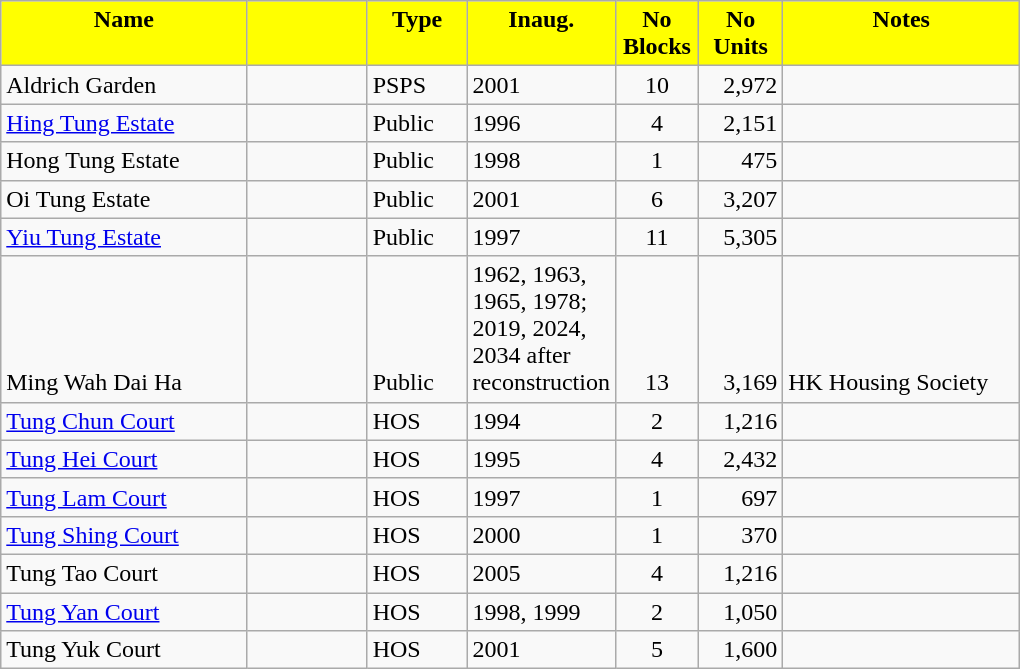<table class="wikitable">
<tr style="font-weight:bold;background-color:yellow" align="center" valign="top">
<td width="156.75" Height="12.75" align="center">Name</td>
<td width="72.75"></td>
<td width="59.25">Type</td>
<td width="48">Inaug.</td>
<td width="48">No Blocks</td>
<td width="48.75">No Units</td>
<td width="150.75">Notes</td>
</tr>
<tr valign="bottom">
<td Height="12.75">Aldrich Garden</td>
<td></td>
<td>PSPS</td>
<td>2001</td>
<td align="center">10</td>
<td align="right">2,972</td>
<td></td>
</tr>
<tr valign="bottom">
<td Height="12.75"><a href='#'>Hing Tung Estate</a></td>
<td></td>
<td>Public</td>
<td>1996</td>
<td align="center">4</td>
<td align="right">2,151</td>
<td></td>
</tr>
<tr valign="bottom">
<td Height="12.75">Hong Tung Estate</td>
<td></td>
<td>Public</td>
<td>1998</td>
<td align="center">1</td>
<td align="right">475</td>
<td></td>
</tr>
<tr valign="bottom">
<td Height="12.75">Oi Tung Estate</td>
<td></td>
<td>Public</td>
<td>2001</td>
<td align="center">6</td>
<td align="right">3,207</td>
<td></td>
</tr>
<tr valign="bottom">
<td Height="12.75"><a href='#'>Yiu Tung Estate</a></td>
<td></td>
<td>Public</td>
<td>1997</td>
<td align="center">11</td>
<td align="right">5,305</td>
<td></td>
</tr>
<tr valign="bottom">
<td Height="12.75">Ming Wah Dai Ha</td>
<td></td>
<td>Public</td>
<td>1962, 1963, 1965, 1978; 2019, 2024, 2034 after reconstruction</td>
<td align="center">13</td>
<td align="right">3,169</td>
<td>HK Housing Society</td>
</tr>
<tr valign="bottom">
<td Height="12.75"><a href='#'>Tung Chun Court</a></td>
<td></td>
<td>HOS</td>
<td>1994</td>
<td align="center">2</td>
<td align="right">1,216</td>
<td></td>
</tr>
<tr valign="bottom">
<td Height="12.75"><a href='#'>Tung Hei Court</a></td>
<td></td>
<td>HOS</td>
<td>1995</td>
<td align="center">4</td>
<td align="right">2,432</td>
<td></td>
</tr>
<tr valign="bottom">
<td Height="12.75"><a href='#'>Tung Lam Court</a></td>
<td></td>
<td>HOS</td>
<td>1997</td>
<td align="center">1</td>
<td align="right">697</td>
<td></td>
</tr>
<tr valign="bottom">
<td Height="12.75"><a href='#'>Tung Shing Court</a></td>
<td></td>
<td>HOS</td>
<td>2000</td>
<td align="center">1</td>
<td align="right">370</td>
<td></td>
</tr>
<tr valign="bottom">
<td Height="12.75">Tung Tao Court</td>
<td></td>
<td>HOS</td>
<td>2005</td>
<td align="center">4</td>
<td align="right">1,216</td>
<td></td>
</tr>
<tr valign="bottom">
<td Height="12.75"><a href='#'>Tung Yan Court</a></td>
<td></td>
<td>HOS</td>
<td>1998, 1999</td>
<td align="center">2</td>
<td align="right">1,050</td>
<td></td>
</tr>
<tr valign="bottom">
<td Height="12.75">Tung Yuk Court</td>
<td></td>
<td>HOS</td>
<td>2001</td>
<td align="center">5</td>
<td align="right">1,600</td>
<td></td>
</tr>
</table>
